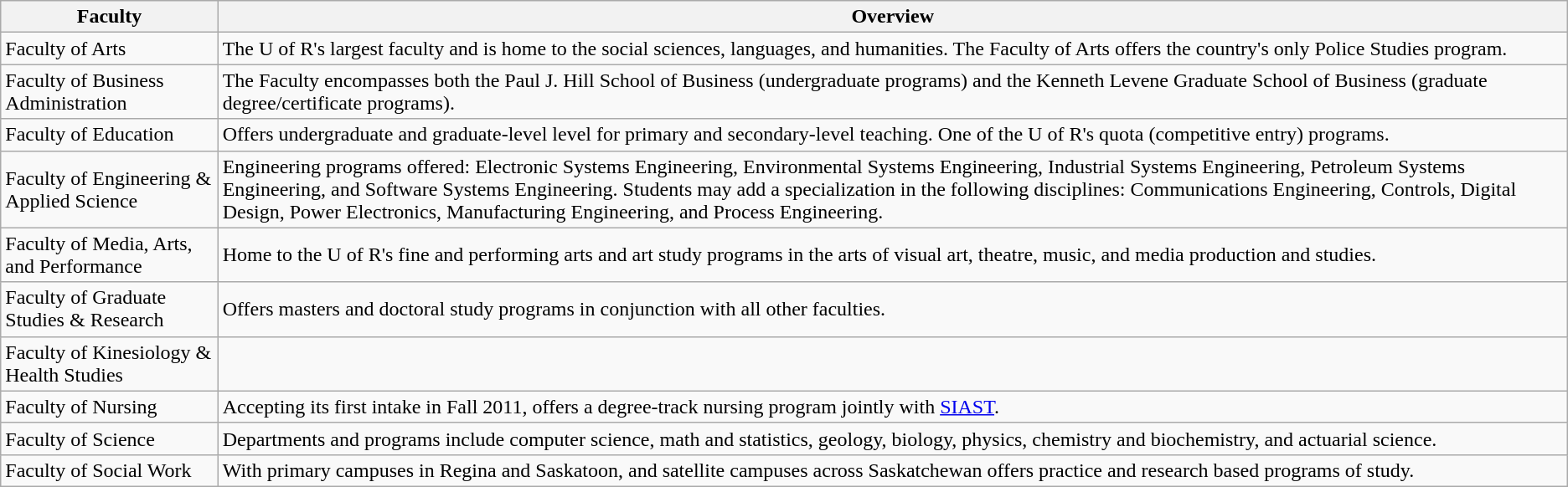<table class="wikitable">
<tr>
<th>Faculty</th>
<th>Overview</th>
</tr>
<tr>
<td>Faculty of Arts</td>
<td>The U of R's largest faculty and is home to the social sciences, languages, and humanities. The Faculty of Arts offers the country's only Police Studies program.</td>
</tr>
<tr>
<td>Faculty of Business Administration</td>
<td>The Faculty encompasses both the Paul J. Hill School of Business (undergraduate programs) and the Kenneth Levene Graduate School of Business (graduate degree/certificate programs).</td>
</tr>
<tr>
<td>Faculty of Education</td>
<td>Offers undergraduate and graduate-level level for primary and secondary-level teaching. One of the U of R's quota (competitive entry) programs.</td>
</tr>
<tr>
<td>Faculty of Engineering & Applied Science</td>
<td>Engineering programs offered: Electronic Systems Engineering, Environmental Systems Engineering, Industrial Systems Engineering, Petroleum Systems Engineering, and Software Systems Engineering. Students may add a specialization in the following disciplines: Communications Engineering, Controls, Digital Design, Power Electronics, Manufacturing Engineering, and Process Engineering.</td>
</tr>
<tr>
<td>Faculty of Media, Arts, and Performance</td>
<td>Home to the U of R's fine and performing arts and art study programs in the arts of visual art, theatre, music, and media production and studies.</td>
</tr>
<tr>
<td>Faculty of Graduate Studies & Research</td>
<td>Offers masters and doctoral study programs in conjunction with all other faculties.</td>
</tr>
<tr>
<td>Faculty of Kinesiology & Health Studies</td>
<td></td>
</tr>
<tr>
<td>Faculty of Nursing</td>
<td>Accepting its first intake in Fall 2011, offers a degree-track nursing program jointly with <a href='#'>SIAST</a>.</td>
</tr>
<tr>
<td>Faculty of Science</td>
<td>Departments and programs include computer science, math and statistics, geology, biology, physics, chemistry and biochemistry, and actuarial science.</td>
</tr>
<tr>
<td>Faculty of Social Work</td>
<td>With primary campuses in Regina and Saskatoon, and satellite campuses across Saskatchewan offers practice and research based programs of study.</td>
</tr>
</table>
